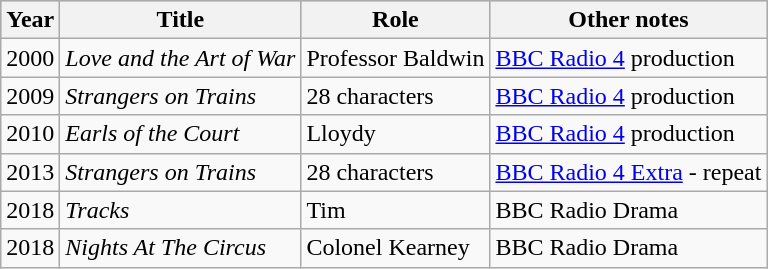<table class="wikitable">
<tr style="background:#CCC; text-align:center;">
<th>Year</th>
<th>Title</th>
<th>Role</th>
<th>Other notes</th>
</tr>
<tr>
<td>2000</td>
<td><em>Love and the Art of War</em></td>
<td>Professor Baldwin</td>
<td><a href='#'>BBC Radio 4</a> production</td>
</tr>
<tr>
<td>2009</td>
<td><em>Strangers on Trains</em></td>
<td>28 characters</td>
<td><a href='#'>BBC Radio 4</a> production</td>
</tr>
<tr>
<td>2010</td>
<td><em>Earls of the Court</em></td>
<td>Lloydy</td>
<td><a href='#'>BBC Radio 4</a> production</td>
</tr>
<tr>
<td>2013</td>
<td><em>Strangers on Trains</em></td>
<td>28 characters</td>
<td><a href='#'>BBC Radio 4 Extra</a> - repeat</td>
</tr>
<tr>
<td>2018</td>
<td><em>Tracks</em></td>
<td>Tim</td>
<td>BBC Radio Drama</td>
</tr>
<tr>
<td>2018</td>
<td><em>Nights At The Circus</em></td>
<td>Colonel Kearney</td>
<td>BBC Radio Drama</td>
</tr>
</table>
